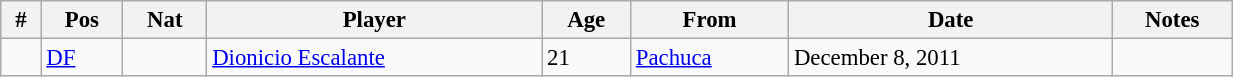<table class="wikitable" style="width:65%; text-align:center; font-size:95%; text-align:left;">
<tr>
<th><strong>#</strong></th>
<th><strong>Pos</strong></th>
<th><strong>Nat</strong></th>
<th><strong>Player</strong></th>
<th><strong>Age</strong></th>
<th><strong>From</strong></th>
<th><strong>Date</strong></th>
<th><strong>Notes</strong></th>
</tr>
<tr>
<td></td>
<td><a href='#'>DF</a></td>
<td></td>
<td><a href='#'>Dionicio Escalante</a></td>
<td>21</td>
<td><a href='#'>Pachuca</a></td>
<td>December 8, 2011</td>
<td></td>
</tr>
</table>
